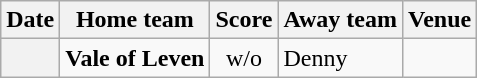<table class="wikitable football-result-list" style="max-width: 80em; text-align: center">
<tr>
<th scope="col">Date</th>
<th scope="col">Home team</th>
<th scope="col">Score</th>
<th scope="col">Away team</th>
<th scope="col">Venue</th>
</tr>
<tr>
<th scope="row"></th>
<td align=right><strong>Vale of Leven</strong></td>
<td>w/o</td>
<td align=left>Denny</td>
<td></td>
</tr>
</table>
